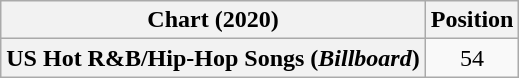<table class="wikitable plainrowheaders" style="text-align:center">
<tr>
<th scope="col">Chart (2020)</th>
<th scope="col">Position</th>
</tr>
<tr>
<th scope="row">US Hot R&B/Hip-Hop Songs (<em>Billboard</em>)</th>
<td>54</td>
</tr>
</table>
